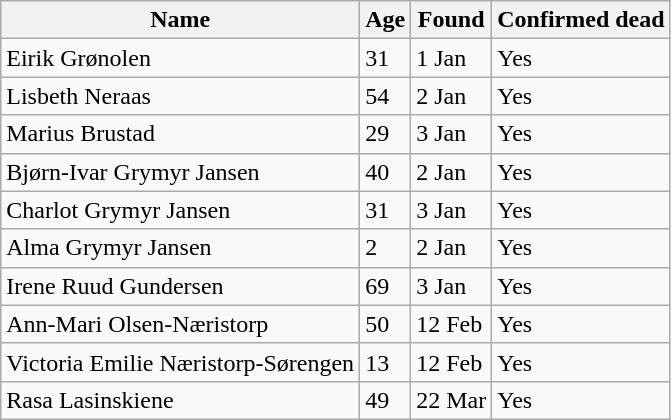<table class="wikitable sortable">
<tr>
<th>Name</th>
<th>Age</th>
<th>Found</th>
<th>Confirmed dead</th>
</tr>
<tr>
<td>Eirik Grønolen</td>
<td>31</td>
<td>1 Jan</td>
<td>Yes</td>
</tr>
<tr>
<td>Lisbeth Neraas</td>
<td>54</td>
<td>2 Jan</td>
<td>Yes</td>
</tr>
<tr>
<td>Marius Brustad</td>
<td>29</td>
<td>3 Jan</td>
<td>Yes</td>
</tr>
<tr>
<td>Bjørn-Ivar Grymyr Jansen</td>
<td>40</td>
<td>2 Jan</td>
<td>Yes</td>
</tr>
<tr>
<td>Charlot Grymyr Jansen</td>
<td>31</td>
<td>3 Jan</td>
<td>Yes</td>
</tr>
<tr>
<td>Alma Grymyr Jansen</td>
<td>2</td>
<td>2 Jan</td>
<td>Yes</td>
</tr>
<tr>
<td>Irene Ruud Gundersen</td>
<td>69</td>
<td>3 Jan</td>
<td>Yes</td>
</tr>
<tr>
<td>Ann-Mari Olsen-Næristorp</td>
<td>50</td>
<td>12 Feb</td>
<td>Yes</td>
</tr>
<tr>
<td>Victoria Emilie Næristorp-Sørengen</td>
<td>13</td>
<td>12 Feb</td>
<td>Yes</td>
</tr>
<tr>
<td>Rasa Lasinskiene</td>
<td>49</td>
<td>22 Mar</td>
<td>Yes</td>
</tr>
</table>
